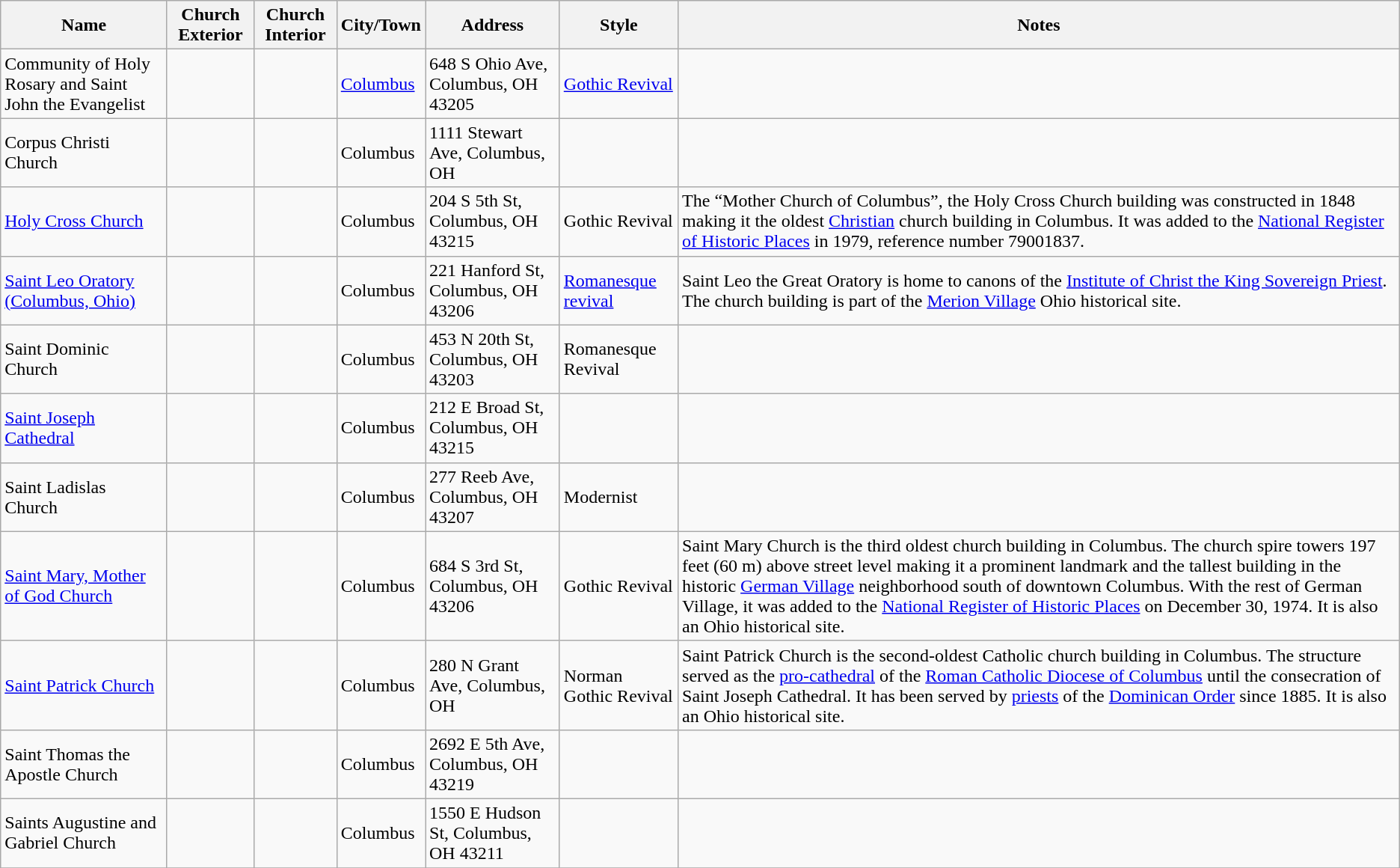<table class="wikitable sortable">
<tr>
<th style="background:light gray; color:black">Name</th>
<th class="unsortable" style="background:light gray; color:black">Church Exterior</th>
<th class="unsortable" style="background:light gray; color:black">Church Interior</th>
<th style="background:light gray; color:black">City/Town</th>
<th class="unsortable" style="background:light gray; color:black">Address</th>
<th style="background:light gray; color:black">Style</th>
<th class="unsortable" style="background:light gray; color:black">Notes</th>
</tr>
<tr>
<td>Community of Holy Rosary and Saint John the Evangelist</td>
<td></td>
<td></td>
<td><a href='#'>Columbus</a></td>
<td>648 S Ohio Ave, Columbus, OH 43205</td>
<td><a href='#'>Gothic Revival</a></td>
<td></td>
</tr>
<tr>
<td>Corpus Christi Church</td>
<td></td>
<td></td>
<td>Columbus</td>
<td>1111 Stewart Ave, Columbus, OH</td>
<td></td>
<td></td>
</tr>
<tr>
<td><a href='#'>Holy Cross Church</a></td>
<td></td>
<td></td>
<td>Columbus</td>
<td>204 S 5th St, Columbus, OH 43215</td>
<td>Gothic Revival</td>
<td>The “Mother Church of Columbus”, the Holy Cross Church building was constructed in 1848 making it the oldest <a href='#'>Christian</a> church building in Columbus. It was added to the <a href='#'>National Register of Historic Places</a> in 1979, reference number 79001837.</td>
</tr>
<tr>
<td><a href='#'>Saint Leo Oratory (Columbus, Ohio)</a></td>
<td></td>
<td></td>
<td>Columbus</td>
<td>221 Hanford St, Columbus, OH 43206</td>
<td><a href='#'>Romanesque revival</a></td>
<td>Saint Leo the Great Oratory is home to canons of the <a href='#'>Institute of Christ the King Sovereign Priest</a>.  The church building is part of the <a href='#'>Merion Village</a> Ohio historical site.</td>
</tr>
<tr>
<td>Saint Dominic Church</td>
<td></td>
<td></td>
<td>Columbus</td>
<td>453 N 20th St, Columbus, OH 43203</td>
<td>Romanesque Revival</td>
<td></td>
</tr>
<tr>
<td><a href='#'>Saint Joseph Cathedral</a></td>
<td></td>
<td></td>
<td>Columbus</td>
<td>212 E Broad St, Columbus, OH 43215</td>
<td></td>
<td></td>
</tr>
<tr>
<td>Saint Ladislas Church</td>
<td></td>
<td></td>
<td>Columbus</td>
<td>277 Reeb Ave, Columbus, OH 43207</td>
<td>Modernist</td>
<td></td>
</tr>
<tr>
<td><a href='#'>Saint Mary, Mother of God Church</a></td>
<td></td>
<td></td>
<td>Columbus</td>
<td>684 S 3rd St, Columbus, OH 43206</td>
<td>Gothic Revival</td>
<td>Saint Mary Church is the third oldest church building in Columbus. The church spire towers 197 feet (60 m) above street level making it a prominent landmark and the tallest building in the historic <a href='#'>German Village</a> neighborhood south of downtown Columbus.  With the rest of German Village, it was added to the <a href='#'>National Register of Historic Places</a> on December 30, 1974.  It is also an Ohio historical site.</td>
</tr>
<tr>
<td><a href='#'>Saint Patrick Church</a></td>
<td></td>
<td></td>
<td>Columbus</td>
<td>280 N Grant Ave, Columbus, OH</td>
<td>Norman Gothic Revival</td>
<td>Saint Patrick Church is the second-oldest Catholic church building in Columbus.  The structure served as the <a href='#'>pro-cathedral</a> of the <a href='#'>Roman Catholic Diocese of Columbus</a> until the consecration of Saint Joseph Cathedral.  It has been served by <a href='#'>priests</a> of the <a href='#'>Dominican Order</a> since 1885. It is also an Ohio historical site.</td>
</tr>
<tr>
<td>Saint Thomas the Apostle Church</td>
<td></td>
<td></td>
<td>Columbus</td>
<td>2692 E 5th Ave, Columbus, OH 43219</td>
<td></td>
<td></td>
</tr>
<tr>
<td>Saints Augustine and Gabriel Church</td>
<td></td>
<td></td>
<td>Columbus</td>
<td>1550 E Hudson St, Columbus, OH 43211</td>
<td></td>
<td></td>
</tr>
<tr>
</tr>
</table>
